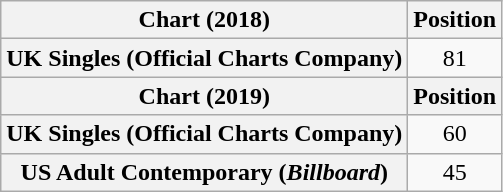<table class="wikitable sortable plainrowheaders" style="text-align:center">
<tr>
<th scope="col">Chart (2018)</th>
<th scope="col">Position</th>
</tr>
<tr>
<th scope="row">UK Singles (Official Charts Company)</th>
<td>81</td>
</tr>
<tr>
<th scope="col">Chart (2019)</th>
<th scope="col">Position</th>
</tr>
<tr>
<th scope="row">UK Singles (Official Charts Company)</th>
<td>60</td>
</tr>
<tr>
<th scope="row">US Adult Contemporary (<em>Billboard</em>)</th>
<td>45</td>
</tr>
</table>
